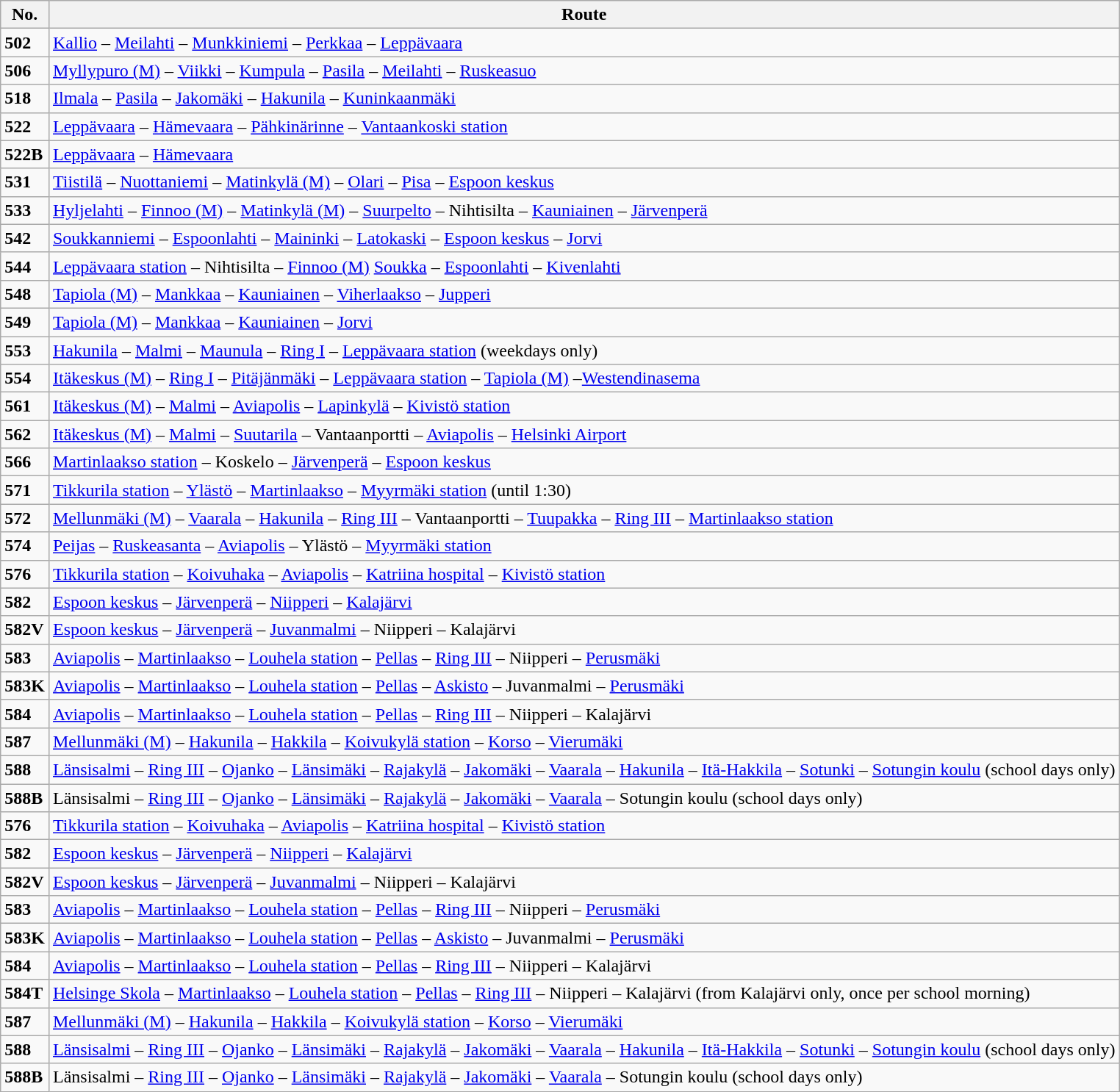<table class="wikitable mw-collapsible mw-collapsed">
<tr>
<th>No.</th>
<th>Route</th>
</tr>
<tr>
<td><strong>502</strong></td>
<td><a href='#'>Kallio</a> – <a href='#'>Meilahti</a> – <a href='#'>Munkkiniemi</a> – <a href='#'>Perkkaa</a> – <a href='#'>Leppävaara</a></td>
</tr>
<tr>
<td><strong>506</strong></td>
<td><a href='#'>Myllypuro (M)</a> – <a href='#'>Viikki</a> – <a href='#'>Kumpula</a> – <a href='#'>Pasila</a> – <a href='#'>Meilahti</a> – <a href='#'>Ruskeasuo</a></td>
</tr>
<tr>
<td><strong>518</strong></td>
<td><a href='#'>Ilmala</a> – <a href='#'>Pasila</a> – <a href='#'>Jakomäki</a> – <a href='#'>Hakunila</a> – <a href='#'>Kuninkaanmäki</a></td>
</tr>
<tr>
<td><strong>522</strong></td>
<td><a href='#'>Leppävaara</a> – <a href='#'>Hämevaara</a> – <a href='#'>Pähkinärinne</a> – <a href='#'>Vantaankoski station</a></td>
</tr>
<tr>
<td><strong>522B</strong></td>
<td><a href='#'>Leppävaara</a> – <a href='#'>Hämevaara</a></td>
</tr>
<tr>
<td><strong>531</strong></td>
<td><a href='#'>Tiistilä</a> – <a href='#'>Nuottaniemi</a> – <a href='#'>Matinkylä (M)</a> – <a href='#'>Olari</a> – <a href='#'>Pisa</a> – <a href='#'>Espoon keskus</a></td>
</tr>
<tr>
<td><strong>533</strong></td>
<td><a href='#'>Hyljelahti</a> – <a href='#'>Finnoo (M)</a> – <a href='#'>Matinkylä (M)</a> – <a href='#'>Suurpelto</a> – Nihtisilta – <a href='#'>Kauniainen</a> – <a href='#'>Järvenperä</a></td>
</tr>
<tr>
<td><strong>542</strong></td>
<td><a href='#'>Soukkanniemi</a> – <a href='#'>Espoonlahti</a> – <a href='#'>Maininki</a> – <a href='#'>Latokaski</a> – <a href='#'>Espoon keskus</a> – <a href='#'>Jorvi</a></td>
</tr>
<tr>
<td><strong>544</strong></td>
<td><a href='#'>Leppävaara station</a> – Nihtisilta – <a href='#'>Finnoo (M)</a> <a href='#'>Soukka</a> – <a href='#'>Espoonlahti</a> – <a href='#'>Kivenlahti</a></td>
</tr>
<tr>
<td><strong>548</strong></td>
<td><a href='#'>Tapiola (M)</a> – <a href='#'>Mankkaa</a> – <a href='#'>Kauniainen</a> – <a href='#'>Viherlaakso</a> – <a href='#'>Jupperi</a></td>
</tr>
<tr>
<td><strong>549</strong></td>
<td><a href='#'>Tapiola (M)</a> – <a href='#'>Mankkaa</a> – <a href='#'>Kauniainen</a> – <a href='#'>Jorvi</a></td>
</tr>
<tr>
<td><strong>553</strong></td>
<td><a href='#'>Hakunila</a> – <a href='#'>Malmi</a> – <a href='#'>Maunula</a> – <a href='#'>Ring I</a> – <a href='#'>Leppävaara station</a> (weekdays only)</td>
</tr>
<tr>
<td><strong>554</strong></td>
<td><a href='#'>Itäkeskus (M)</a> – <a href='#'>Ring I</a> – <a href='#'>Pitäjänmäki</a>  – <a href='#'>Leppävaara station</a> – <a href='#'>Tapiola (M)</a> –<a href='#'>Westendinasema</a></td>
</tr>
<tr>
<td><strong>561</strong></td>
<td><a href='#'>Itäkeskus (M)</a> – <a href='#'>Malmi</a> – <a href='#'>Aviapolis</a> – <a href='#'>Lapinkylä</a> – <a href='#'>Kivistö station</a></td>
</tr>
<tr>
<td><strong>562</strong></td>
<td><a href='#'>Itäkeskus (M)</a> – <a href='#'>Malmi</a> – <a href='#'>Suutarila</a> – Vantaanportti – <a href='#'>Aviapolis</a> – <a href='#'>Helsinki Airport</a></td>
</tr>
<tr>
<td><strong>566</strong></td>
<td><a href='#'>Martinlaakso station</a> – Koskelo – <a href='#'>Järvenperä</a> – <a href='#'>Espoon keskus</a></td>
</tr>
<tr>
<td><strong>571</strong></td>
<td><a href='#'>Tikkurila station</a> – <a href='#'>Ylästö</a> – <a href='#'>Martinlaakso</a> – <a href='#'>Myyrmäki station</a> (until 1:30)</td>
</tr>
<tr>
<td><strong>572</strong></td>
<td><a href='#'>Mellunmäki (M)</a> – <a href='#'>Vaarala</a> – <a href='#'>Hakunila</a> – <a href='#'>Ring III</a> – Vantaanportti – <a href='#'>Tuupakka</a> – <a href='#'>Ring III</a> – <a href='#'>Martinlaakso station</a></td>
</tr>
<tr>
<td><strong>574</strong></td>
<td><a href='#'>Peijas</a> – <a href='#'>Ruskeasanta</a> – <a href='#'>Aviapolis</a> – Ylästö – <a href='#'>Myyrmäki station</a></td>
</tr>
<tr>
<td><strong>576</strong></td>
<td><a href='#'>Tikkurila station</a> – <a href='#'>Koivuhaka</a> – <a href='#'>Aviapolis</a> – <a href='#'>Katriina hospital</a> – <a href='#'>Kivistö station</a></td>
</tr>
<tr>
<td><strong>582</strong></td>
<td><a href='#'>Espoon keskus</a> – <a href='#'>Järvenperä</a> – <a href='#'>Niipperi</a> – <a href='#'>Kalajärvi</a></td>
</tr>
<tr>
<td><strong>582V</strong></td>
<td><a href='#'>Espoon keskus</a> – <a href='#'>Järvenperä</a> – <a href='#'>Juvanmalmi</a> – Niipperi – Kalajärvi</td>
</tr>
<tr>
<td><strong>583</strong></td>
<td><a href='#'>Aviapolis</a> – <a href='#'>Martinlaakso</a> – <a href='#'>Louhela station</a> – <a href='#'>Pellas</a> – <a href='#'>Ring III</a> – Niipperi – <a href='#'>Perusmäki</a></td>
</tr>
<tr>
<td><strong>583K</strong></td>
<td><a href='#'>Aviapolis</a> – <a href='#'>Martinlaakso</a> – <a href='#'>Louhela station</a> – <a href='#'>Pellas</a> – <a href='#'>Askisto</a> – Juvanmalmi – <a href='#'>Perusmäki</a></td>
</tr>
<tr>
<td><strong>584</strong></td>
<td><a href='#'>Aviapolis</a> – <a href='#'>Martinlaakso</a> – <a href='#'>Louhela station</a> – <a href='#'>Pellas</a> – <a href='#'>Ring III</a> – Niipperi – Kalajärvi</td>
</tr>
<tr>
<td><strong>587</strong></td>
<td><a href='#'>Mellunmäki (M)</a> – <a href='#'>Hakunila</a> – <a href='#'>Hakkila</a> – <a href='#'>Koivukylä station</a> – <a href='#'>Korso</a> – <a href='#'>Vierumäki</a></td>
</tr>
<tr>
<td><strong>588</strong></td>
<td><a href='#'>Länsisalmi</a> – <a href='#'>Ring III</a> – <a href='#'>Ojanko</a> – <a href='#'>Länsimäki</a> – <a href='#'>Rajakylä</a> – <a href='#'>Jakomäki</a> – <a href='#'>Vaarala</a> – <a href='#'>Hakunila</a> – <a href='#'>Itä-Hakkila</a> – <a href='#'>Sotunki</a> – <a href='#'>Sotungin koulu</a> (school days only)</td>
</tr>
<tr>
<td><strong>588B</strong></td>
<td>Länsisalmi – <a href='#'>Ring III</a> – <a href='#'>Ojanko</a> – <a href='#'>Länsimäki</a> – <a href='#'>Rajakylä</a> – <a href='#'>Jakomäki</a> – <a href='#'>Vaarala</a> – Sotungin koulu (school days only)</td>
</tr>
<tr>
<td><strong>576</strong></td>
<td><a href='#'>Tikkurila station</a> – <a href='#'>Koivuhaka</a> – <a href='#'>Aviapolis</a> – <a href='#'>Katriina hospital</a> – <a href='#'>Kivistö station</a></td>
</tr>
<tr>
<td><strong>582</strong></td>
<td><a href='#'>Espoon keskus</a> – <a href='#'>Järvenperä</a> – <a href='#'>Niipperi</a> – <a href='#'>Kalajärvi</a></td>
</tr>
<tr>
<td><strong>582V</strong></td>
<td><a href='#'>Espoon keskus</a> – <a href='#'>Järvenperä</a> – <a href='#'>Juvanmalmi</a> – Niipperi – Kalajärvi</td>
</tr>
<tr>
<td><strong>583</strong></td>
<td><a href='#'>Aviapolis</a> – <a href='#'>Martinlaakso</a> – <a href='#'>Louhela station</a> – <a href='#'>Pellas</a> – <a href='#'>Ring III</a> – Niipperi – <a href='#'>Perusmäki</a></td>
</tr>
<tr>
<td><strong>583K</strong></td>
<td><a href='#'>Aviapolis</a> – <a href='#'>Martinlaakso</a> – <a href='#'>Louhela station</a> – <a href='#'>Pellas</a> – <a href='#'>Askisto</a> – Juvanmalmi – <a href='#'>Perusmäki</a></td>
</tr>
<tr>
<td><strong>584</strong></td>
<td><a href='#'>Aviapolis</a> – <a href='#'>Martinlaakso</a> – <a href='#'>Louhela station</a> – <a href='#'>Pellas</a> – <a href='#'>Ring III</a> – Niipperi – Kalajärvi</td>
</tr>
<tr>
<td><strong>584T</strong></td>
<td><a href='#'>Helsinge Skola</a> – <a href='#'>Martinlaakso</a> – <a href='#'>Louhela station</a> – <a href='#'>Pellas</a> – <a href='#'>Ring III</a> – Niipperi – Kalajärvi (from Kalajärvi only, once per school morning)</td>
</tr>
<tr>
<td><strong>587</strong></td>
<td><a href='#'>Mellunmäki (M)</a> – <a href='#'>Hakunila</a> – <a href='#'>Hakkila</a> – <a href='#'>Koivukylä station</a> – <a href='#'>Korso</a> – <a href='#'>Vierumäki</a></td>
</tr>
<tr>
<td><strong>588</strong></td>
<td><a href='#'>Länsisalmi</a> – <a href='#'>Ring III</a> – <a href='#'>Ojanko</a> – <a href='#'>Länsimäki</a> – <a href='#'>Rajakylä</a> – <a href='#'>Jakomäki</a> – <a href='#'>Vaarala</a> – <a href='#'>Hakunila</a> – <a href='#'>Itä-Hakkila</a> – <a href='#'>Sotunki</a> – <a href='#'>Sotungin koulu</a> (school days only)</td>
</tr>
<tr>
<td><strong>588B</strong></td>
<td>Länsisalmi – <a href='#'>Ring III</a> – <a href='#'>Ojanko</a> – <a href='#'>Länsimäki</a> – <a href='#'>Rajakylä</a> – <a href='#'>Jakomäki</a> – <a href='#'>Vaarala</a> – Sotungin koulu (school days only)</td>
</tr>
</table>
